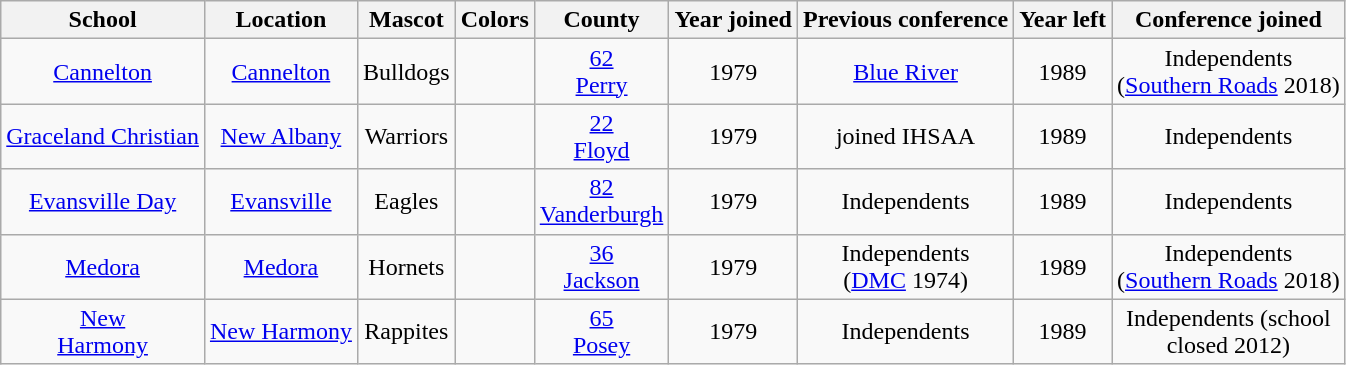<table class="wikitable" style="text-align:center;">
<tr>
<th>School</th>
<th>Location</th>
<th>Mascot</th>
<th>Colors</th>
<th>County</th>
<th>Year joined</th>
<th>Previous conference</th>
<th>Year left</th>
<th>Conference joined</th>
</tr>
<tr>
<td><a href='#'>Cannelton</a></td>
<td><a href='#'>Cannelton</a></td>
<td>Bulldogs</td>
<td>  </td>
<td><a href='#'>62 <br> Perry</a></td>
<td>1979</td>
<td><a href='#'>Blue River</a></td>
<td>1989</td>
<td>Independents<br>(<a href='#'>Southern Roads</a> 2018)</td>
</tr>
<tr>
<td><a href='#'>Graceland Christian</a></td>
<td><a href='#'>New Albany</a></td>
<td>Warriors</td>
<td> </td>
<td><a href='#'>22 <br> Floyd</a></td>
<td>1979</td>
<td>joined IHSAA</td>
<td>1989</td>
<td>Independents</td>
</tr>
<tr>
<td><a href='#'>Evansville Day</a></td>
<td><a href='#'>Evansville</a></td>
<td>Eagles</td>
<td>  </td>
<td><a href='#'>82 <br> Vanderburgh</a></td>
<td>1979</td>
<td>Independents</td>
<td>1989</td>
<td>Independents</td>
</tr>
<tr>
<td><a href='#'>Medora</a></td>
<td><a href='#'>Medora</a></td>
<td>Hornets</td>
<td> </td>
<td><a href='#'>36 <br> Jackson</a></td>
<td>1979</td>
<td>Independents<br>(<a href='#'>DMC</a> 1974)</td>
<td>1989</td>
<td>Independents<br>(<a href='#'>Southern Roads</a> 2018)</td>
</tr>
<tr>
<td><a href='#'>New <br> Harmony</a></td>
<td><a href='#'>New Harmony</a></td>
<td>Rappites</td>
<td> </td>
<td><a href='#'>65 <br> Posey</a></td>
<td>1979</td>
<td>Independents</td>
<td>1989</td>
<td>Independents (school<br>closed 2012)</td>
</tr>
</table>
